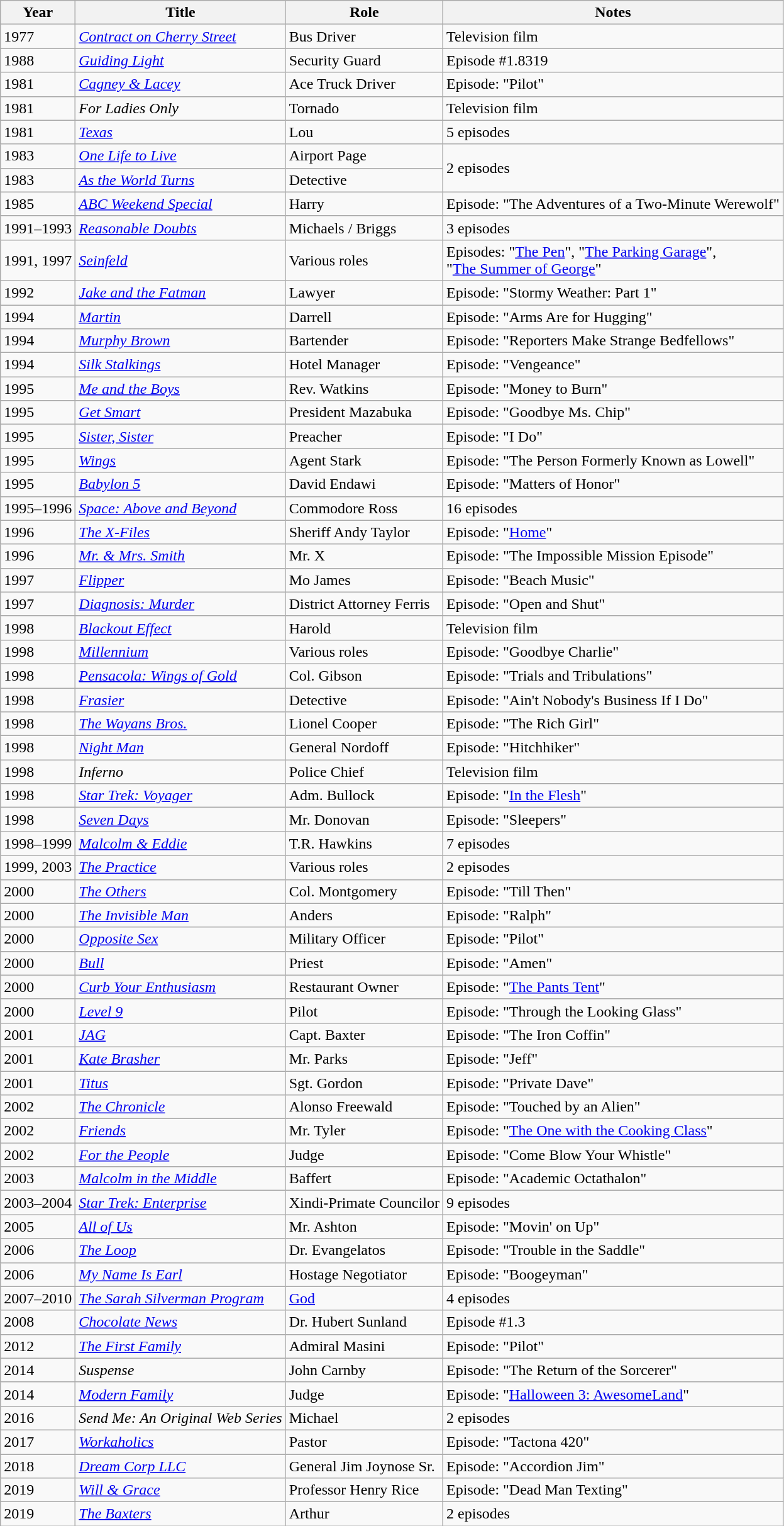<table class="wikitable sortable">
<tr>
<th>Year</th>
<th>Title</th>
<th>Role</th>
<th>Notes</th>
</tr>
<tr>
<td>1977</td>
<td><em><a href='#'>Contract on Cherry Street</a></em></td>
<td>Bus Driver</td>
<td>Television film</td>
</tr>
<tr>
<td>1988</td>
<td><em><a href='#'>Guiding Light</a></em></td>
<td>Security Guard</td>
<td>Episode #1.8319</td>
</tr>
<tr>
<td>1981</td>
<td><em><a href='#'>Cagney & Lacey</a></em></td>
<td>Ace Truck Driver</td>
<td>Episode: "Pilot"</td>
</tr>
<tr>
<td>1981</td>
<td><em>For Ladies Only</em></td>
<td>Tornado</td>
<td>Television film</td>
</tr>
<tr>
<td>1981</td>
<td><a href='#'><em>Texas</em></a></td>
<td>Lou</td>
<td>5 episodes</td>
</tr>
<tr>
<td>1983</td>
<td><em><a href='#'>One Life to Live</a></em></td>
<td>Airport Page</td>
<td rowspan="2">2 episodes</td>
</tr>
<tr>
<td>1983</td>
<td><em><a href='#'>As the World Turns</a></em></td>
<td>Detective</td>
</tr>
<tr>
<td>1985</td>
<td><em><a href='#'>ABC Weekend Special</a></em></td>
<td>Harry</td>
<td>Episode: "The Adventures of a Two-Minute Werewolf"</td>
</tr>
<tr>
<td>1991–1993</td>
<td><em><a href='#'>Reasonable Doubts</a></em></td>
<td>Michaels / Briggs</td>
<td>3 episodes</td>
</tr>
<tr>
<td>1991, 1997</td>
<td><em><a href='#'>Seinfeld</a></em></td>
<td>Various roles</td>
<td>Episodes: "<a href='#'>The Pen</a>", "<a href='#'>The Parking Garage</a>",<br>"<a href='#'>The Summer of George</a>"</td>
</tr>
<tr>
<td>1992</td>
<td><em><a href='#'>Jake and the Fatman</a></em></td>
<td>Lawyer</td>
<td>Episode: "Stormy Weather: Part 1"</td>
</tr>
<tr>
<td>1994</td>
<td><a href='#'><em>Martin</em></a></td>
<td>Darrell</td>
<td>Episode: "Arms Are for Hugging"</td>
</tr>
<tr>
<td>1994</td>
<td><em><a href='#'>Murphy Brown</a></em></td>
<td>Bartender</td>
<td>Episode: "Reporters Make Strange Bedfellows"</td>
</tr>
<tr>
<td>1994</td>
<td><em><a href='#'>Silk Stalkings</a></em></td>
<td>Hotel Manager</td>
<td>Episode: "Vengeance"</td>
</tr>
<tr>
<td>1995</td>
<td><a href='#'><em>Me and the Boys</em></a></td>
<td>Rev. Watkins</td>
<td>Episode: "Money to Burn"</td>
</tr>
<tr>
<td>1995</td>
<td><a href='#'><em>Get Smart</em></a></td>
<td>President Mazabuka</td>
<td>Episode: "Goodbye Ms. Chip"</td>
</tr>
<tr>
<td>1995</td>
<td><a href='#'><em>Sister, Sister</em></a></td>
<td>Preacher</td>
<td>Episode: "I Do"</td>
</tr>
<tr>
<td>1995</td>
<td><a href='#'><em>Wings</em></a></td>
<td>Agent Stark</td>
<td>Episode: "The Person Formerly Known as Lowell"</td>
</tr>
<tr>
<td>1995</td>
<td><em><a href='#'>Babylon 5</a></em></td>
<td>David Endawi</td>
<td>Episode: "Matters of Honor"</td>
</tr>
<tr>
<td>1995–1996</td>
<td><em><a href='#'>Space: Above and Beyond</a></em></td>
<td>Commodore Ross</td>
<td>16 episodes</td>
</tr>
<tr>
<td>1996</td>
<td><em><a href='#'>The X-Files</a></em></td>
<td>Sheriff Andy Taylor</td>
<td>Episode: "<a href='#'>Home</a>"</td>
</tr>
<tr>
<td>1996</td>
<td><a href='#'><em>Mr. & Mrs. Smith</em></a></td>
<td>Mr. X</td>
<td>Episode: "The Impossible Mission Episode"</td>
</tr>
<tr>
<td>1997</td>
<td><a href='#'><em>Flipper</em></a></td>
<td>Mo James</td>
<td>Episode: "Beach Music"</td>
</tr>
<tr>
<td>1997</td>
<td><em><a href='#'>Diagnosis: Murder</a></em></td>
<td>District Attorney Ferris</td>
<td>Episode: "Open and Shut"</td>
</tr>
<tr>
<td>1998</td>
<td><em><a href='#'>Blackout Effect</a></em></td>
<td>Harold</td>
<td>Television film</td>
</tr>
<tr>
<td>1998</td>
<td><a href='#'><em>Millennium</em></a></td>
<td>Various roles</td>
<td>Episode: "Goodbye Charlie"</td>
</tr>
<tr>
<td>1998</td>
<td><em><a href='#'>Pensacola: Wings of Gold</a></em></td>
<td>Col. Gibson</td>
<td>Episode: "Trials and Tribulations"</td>
</tr>
<tr>
<td>1998</td>
<td><em><a href='#'>Frasier</a></em></td>
<td>Detective</td>
<td>Episode: "Ain't Nobody's Business If I Do"</td>
</tr>
<tr>
<td>1998</td>
<td><em><a href='#'>The Wayans Bros.</a></em></td>
<td>Lionel Cooper</td>
<td>Episode: "The Rich Girl"</td>
</tr>
<tr>
<td>1998</td>
<td><a href='#'><em>Night Man</em></a></td>
<td>General Nordoff</td>
<td>Episode: "Hitchhiker"</td>
</tr>
<tr>
<td>1998</td>
<td><em>Inferno</em></td>
<td>Police Chief</td>
<td>Television film</td>
</tr>
<tr>
<td>1998</td>
<td><em><a href='#'>Star Trek: Voyager</a></em></td>
<td>Adm. Bullock</td>
<td>Episode: "<a href='#'>In the Flesh</a>"</td>
</tr>
<tr>
<td>1998</td>
<td><a href='#'><em>Seven Days</em></a></td>
<td>Mr. Donovan</td>
<td>Episode: "Sleepers"</td>
</tr>
<tr>
<td>1998–1999</td>
<td><em><a href='#'>Malcolm & Eddie</a></em></td>
<td>T.R. Hawkins</td>
<td>7 episodes</td>
</tr>
<tr>
<td>1999, 2003</td>
<td><em><a href='#'>The Practice</a></em></td>
<td>Various roles</td>
<td>2 episodes</td>
</tr>
<tr>
<td>2000</td>
<td><a href='#'><em>The Others</em></a></td>
<td>Col. Montgomery</td>
<td>Episode: "Till Then"</td>
</tr>
<tr>
<td>2000</td>
<td><a href='#'><em>The Invisible Man</em></a></td>
<td>Anders</td>
<td>Episode: "Ralph"</td>
</tr>
<tr>
<td>2000</td>
<td><a href='#'><em>Opposite Sex</em></a></td>
<td>Military Officer</td>
<td>Episode: "Pilot"</td>
</tr>
<tr>
<td>2000</td>
<td><a href='#'><em>Bull</em></a></td>
<td>Priest</td>
<td>Episode: "Amen"</td>
</tr>
<tr>
<td>2000</td>
<td><em><a href='#'>Curb Your Enthusiasm</a></em></td>
<td>Restaurant Owner</td>
<td>Episode: "<a href='#'>The Pants Tent</a>"</td>
</tr>
<tr>
<td>2000</td>
<td><a href='#'><em>Level 9</em></a></td>
<td>Pilot</td>
<td>Episode: "Through the Looking Glass"</td>
</tr>
<tr>
<td>2001</td>
<td><a href='#'><em>JAG</em></a></td>
<td>Capt. Baxter</td>
<td>Episode: "The Iron Coffin"</td>
</tr>
<tr>
<td>2001</td>
<td><em><a href='#'>Kate Brasher</a></em></td>
<td>Mr. Parks</td>
<td>Episode: "Jeff"</td>
</tr>
<tr>
<td>2001</td>
<td><a href='#'><em>Titus</em></a></td>
<td>Sgt. Gordon</td>
<td>Episode: "Private Dave"</td>
</tr>
<tr>
<td>2002</td>
<td><a href='#'><em>The Chronicle</em></a></td>
<td>Alonso Freewald</td>
<td>Episode: "Touched by an Alien"</td>
</tr>
<tr>
<td>2002</td>
<td><em><a href='#'>Friends</a></em></td>
<td>Mr. Tyler</td>
<td>Episode: "<a href='#'>The One with the Cooking Class</a>"</td>
</tr>
<tr>
<td>2002</td>
<td><a href='#'><em>For the People</em></a></td>
<td>Judge</td>
<td>Episode: "Come Blow Your Whistle"</td>
</tr>
<tr>
<td>2003</td>
<td><em><a href='#'>Malcolm in the Middle</a></em></td>
<td>Baffert</td>
<td>Episode: "Academic Octathalon"</td>
</tr>
<tr>
<td>2003–2004</td>
<td><em><a href='#'>Star Trek: Enterprise</a></em></td>
<td>Xindi-Primate Councilor</td>
<td>9 episodes</td>
</tr>
<tr>
<td>2005</td>
<td><em><a href='#'>All of Us</a></em></td>
<td>Mr. Ashton</td>
<td>Episode: "Movin' on Up"</td>
</tr>
<tr>
<td>2006</td>
<td><a href='#'><em>The Loop</em></a></td>
<td>Dr. Evangelatos</td>
<td>Episode: "Trouble in the Saddle"</td>
</tr>
<tr>
<td>2006</td>
<td><em><a href='#'>My Name Is Earl</a></em></td>
<td>Hostage Negotiator</td>
<td>Episode: "Boogeyman"</td>
</tr>
<tr>
<td>2007–2010</td>
<td><em><a href='#'>The Sarah Silverman Program</a></em></td>
<td><a href='#'>God</a></td>
<td>4 episodes</td>
</tr>
<tr>
<td>2008</td>
<td><em><a href='#'>Chocolate News</a></em></td>
<td>Dr. Hubert Sunland</td>
<td>Episode #1.3</td>
</tr>
<tr>
<td>2012</td>
<td><a href='#'><em>The First Family</em></a></td>
<td>Admiral Masini</td>
<td>Episode: "Pilot"</td>
</tr>
<tr>
<td>2014</td>
<td><em>Suspense</em></td>
<td>John Carnby</td>
<td>Episode: "The Return of the Sorcerer"</td>
</tr>
<tr>
<td>2014</td>
<td><em><a href='#'>Modern Family</a></em></td>
<td>Judge</td>
<td>Episode: "<a href='#'>Halloween 3: AwesomeLand</a>"</td>
</tr>
<tr>
<td>2016</td>
<td><em>Send Me: An Original Web Series</em></td>
<td>Michael</td>
<td>2 episodes</td>
</tr>
<tr>
<td>2017</td>
<td><em><a href='#'>Workaholics</a></em></td>
<td>Pastor</td>
<td>Episode: "Tactona 420"</td>
</tr>
<tr>
<td>2018</td>
<td><em><a href='#'>Dream Corp LLC</a></em></td>
<td>General Jim Joynose Sr.</td>
<td>Episode: "Accordion Jim"</td>
</tr>
<tr>
<td>2019</td>
<td><em><a href='#'>Will & Grace</a></em></td>
<td>Professor Henry Rice</td>
<td>Episode: "Dead Man Texting"</td>
</tr>
<tr>
<td>2019</td>
<td><em><a href='#'>The Baxters</a></em></td>
<td>Arthur</td>
<td>2 episodes</td>
</tr>
</table>
